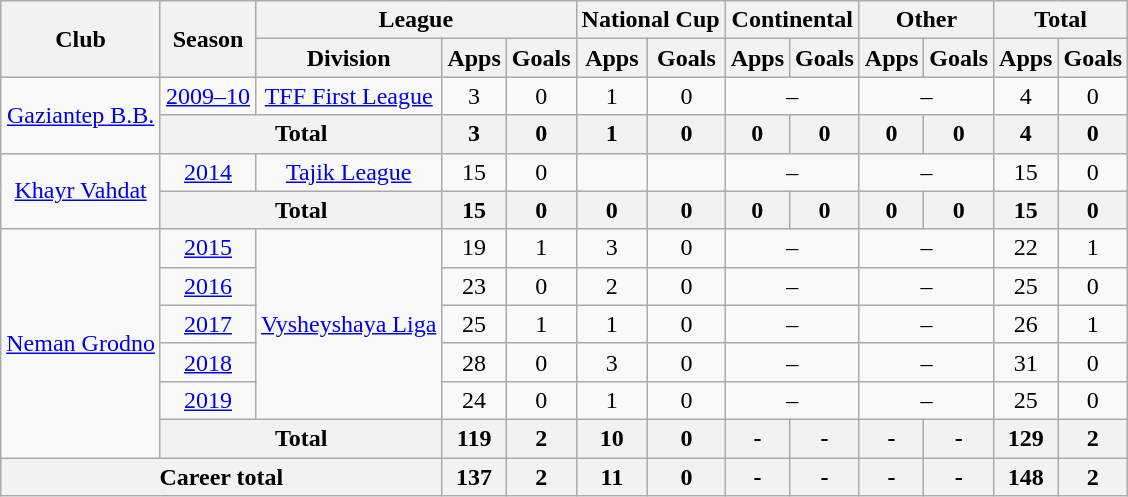<table class="wikitable" style="text-align: center;">
<tr>
<th rowspan="2">Club</th>
<th rowspan="2">Season</th>
<th colspan="3">League</th>
<th colspan="2">National Cup</th>
<th colspan="2">Continental</th>
<th colspan="2">Other</th>
<th colspan="2">Total</th>
</tr>
<tr>
<th>Division</th>
<th>Apps</th>
<th>Goals</th>
<th>Apps</th>
<th>Goals</th>
<th>Apps</th>
<th>Goals</th>
<th>Apps</th>
<th>Goals</th>
<th>Apps</th>
<th>Goals</th>
</tr>
<tr>
<td rowspan="2" valign="center"><a href='#'>Gaziantep B.B.</a></td>
<td><a href='#'>2009–10</a></td>
<td rowspan="1" valign="center"><a href='#'>TFF First League</a></td>
<td>3</td>
<td>0</td>
<td>1</td>
<td>0</td>
<td colspan="2">–</td>
<td colspan="2">–</td>
<td>4</td>
<td>0</td>
</tr>
<tr>
<th colspan="2">Total</th>
<th>3</th>
<th>0</th>
<th>1</th>
<th>0</th>
<th>0</th>
<th>0</th>
<th>0</th>
<th>0</th>
<th>4</th>
<th>0</th>
</tr>
<tr>
<td rowspan="2" valign="center"><a href='#'>Khayr Vahdat</a></td>
<td><a href='#'>2014</a></td>
<td rowspan="1" valign="center"><a href='#'>Tajik League</a></td>
<td>15</td>
<td>0</td>
<td></td>
<td></td>
<td colspan="2">–</td>
<td colspan="2">–</td>
<td>15</td>
<td>0</td>
</tr>
<tr>
<th colspan="2">Total</th>
<th>15</th>
<th>0</th>
<th>0</th>
<th>0</th>
<th>0</th>
<th>0</th>
<th>0</th>
<th>0</th>
<th>15</th>
<th>0</th>
</tr>
<tr>
<td rowspan="6" valign="center"><a href='#'>Neman Grodno</a></td>
<td><a href='#'>2015</a></td>
<td rowspan="5" valign="center"><a href='#'>Vysheyshaya Liga</a></td>
<td>19</td>
<td>1</td>
<td>3</td>
<td>0</td>
<td colspan="2">–</td>
<td colspan="2">–</td>
<td>22</td>
<td>1</td>
</tr>
<tr>
<td><a href='#'>2016</a></td>
<td>23</td>
<td>0</td>
<td>2</td>
<td>0</td>
<td colspan="2">–</td>
<td colspan="2">–</td>
<td>25</td>
<td>0</td>
</tr>
<tr>
<td><a href='#'>2017</a></td>
<td>25</td>
<td>1</td>
<td>1</td>
<td>0</td>
<td colspan="2">–</td>
<td colspan="2">–</td>
<td>26</td>
<td>1</td>
</tr>
<tr>
<td><a href='#'>2018</a></td>
<td>28</td>
<td>0</td>
<td>3</td>
<td>0</td>
<td colspan="2">–</td>
<td colspan="2">–</td>
<td>31</td>
<td>0</td>
</tr>
<tr>
<td><a href='#'>2019</a></td>
<td>24</td>
<td>0</td>
<td>1</td>
<td>0</td>
<td colspan="2">–</td>
<td colspan="2">–</td>
<td>25</td>
<td>0</td>
</tr>
<tr>
<th colspan="2">Total</th>
<th>119</th>
<th>2</th>
<th>10</th>
<th>0</th>
<th>-</th>
<th>-</th>
<th>-</th>
<th>-</th>
<th>129</th>
<th>2</th>
</tr>
<tr>
<th colspan="3">Career total</th>
<th>137</th>
<th>2</th>
<th>11</th>
<th>0</th>
<th>-</th>
<th>-</th>
<th>-</th>
<th>-</th>
<th>148</th>
<th>2</th>
</tr>
</table>
